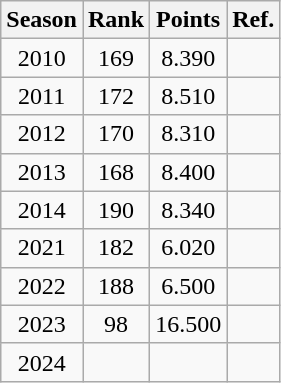<table class="wikitable plainrowheaders sortable" style="text-align:center">
<tr>
<th>Season</th>
<th>Rank</th>
<th>Points</th>
<th>Ref.</th>
</tr>
<tr>
<td>2010</td>
<td>169 </td>
<td>8.390</td>
<td></td>
</tr>
<tr>
<td>2011</td>
<td>172 </td>
<td>8.510</td>
<td></td>
</tr>
<tr>
<td>2012</td>
<td>170 </td>
<td>8.310</td>
<td></td>
</tr>
<tr>
<td>2013</td>
<td>168 </td>
<td>8.400</td>
<td></td>
</tr>
<tr>
<td>2014</td>
<td>190 </td>
<td>8.340</td>
<td></td>
</tr>
<tr>
<td>2021</td>
<td>182 </td>
<td>6.020</td>
<td></td>
</tr>
<tr>
<td>2022</td>
<td>188 </td>
<td>6.500</td>
<td></td>
</tr>
<tr>
<td>2023</td>
<td>98 </td>
<td>16.500</td>
<td></td>
</tr>
<tr>
<td>2024</td>
<td></td>
<td></td>
<td></td>
</tr>
</table>
